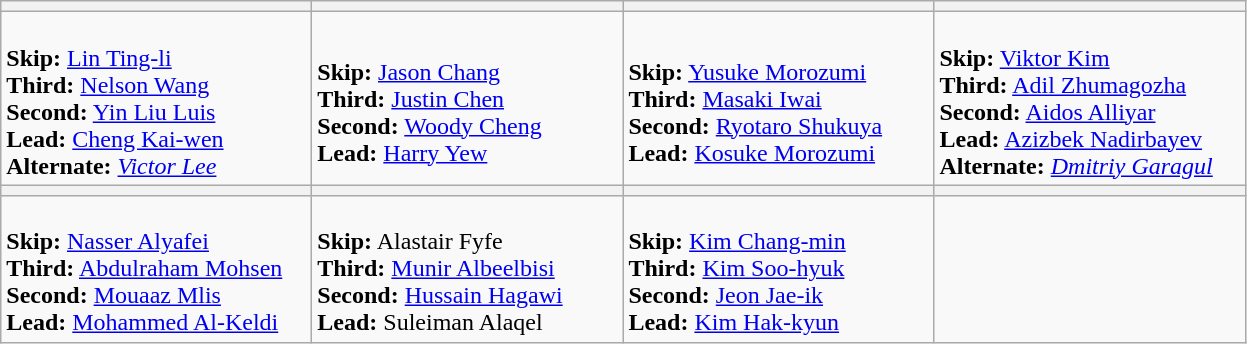<table class="wikitable">
<tr>
<th width=200></th>
<th width=200></th>
<th width=200></th>
<th width=200></th>
</tr>
<tr>
<td><br><strong>Skip:</strong> <a href='#'>Lin Ting-li</a><br>
<strong>Third:</strong> <a href='#'>Nelson Wang</a><br>
<strong>Second:</strong> <a href='#'>Yin Liu Luis</a><br>
<strong>Lead:</strong> <a href='#'>Cheng Kai-wen</a><br>
<strong>Alternate:</strong> <em><a href='#'>Victor Lee</a></em></td>
<td><br><strong>Skip:</strong> <a href='#'>Jason Chang</a><br>
<strong>Third:</strong> <a href='#'>Justin Chen</a><br>
<strong>Second:</strong> <a href='#'>Woody Cheng</a><br>
<strong>Lead:</strong> <a href='#'>Harry Yew</a></td>
<td><br><strong>Skip:</strong> <a href='#'>Yusuke Morozumi</a><br>
<strong>Third:</strong> <a href='#'>Masaki Iwai</a><br>
<strong>Second:</strong> <a href='#'>Ryotaro Shukuya</a><br>
<strong>Lead:</strong> <a href='#'>Kosuke Morozumi</a></td>
<td><br><strong>Skip:</strong> <a href='#'>Viktor Kim</a><br>
<strong>Third:</strong> <a href='#'>Adil Zhumagozha</a><br>
<strong>Second:</strong> <a href='#'>Aidos Alliyar</a><br>
<strong>Lead:</strong> <a href='#'>Azizbek Nadirbayev</a><br>
<strong>Alternate:</strong> <em><a href='#'>Dmitriy Garagul</a></em></td>
</tr>
<tr>
<th width=200></th>
<th width=200></th>
<th width=200></th>
<th width=200></th>
</tr>
<tr>
<td><br><strong>Skip:</strong> <a href='#'>Nasser Alyafei</a><br>
<strong>Third:</strong> <a href='#'>Abdulraham Mohsen</a><br>
<strong>Second:</strong> <a href='#'>Mouaaz Mlis</a><br>
<strong>Lead:</strong> <a href='#'>Mohammed Al-Keldi</a></td>
<td><br><strong>Skip:</strong> Alastair Fyfe<br>
<strong>Third:</strong> <a href='#'>Munir Albeelbisi</a><br>
<strong>Second:</strong> <a href='#'>Hussain Hagawi</a><br>
<strong>Lead:</strong> Suleiman Alaqel</td>
<td><br><strong>Skip:</strong> <a href='#'>Kim Chang-min</a><br>
<strong>Third:</strong> <a href='#'>Kim Soo-hyuk</a><br>
<strong>Second:</strong> <a href='#'>Jeon Jae-ik</a><br>
<strong>Lead:</strong> <a href='#'>Kim Hak-kyun</a></td>
<td></td>
</tr>
</table>
